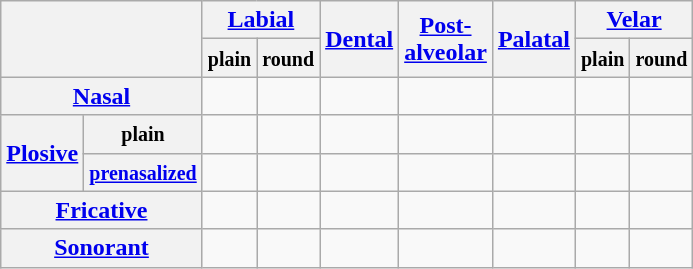<table class="wikitable" style=text-align:center>
<tr>
<th rowspan=2 colspan=2></th>
<th colspan=2><a href='#'>Labial</a></th>
<th rowspan=2><a href='#'>Dental</a></th>
<th rowspan=2><a href='#'>Post-<br>alveolar</a></th>
<th rowspan=2><a href='#'>Palatal</a></th>
<th colspan=2><a href='#'>Velar</a></th>
</tr>
<tr>
<th><small>plain</small></th>
<th><small>round</small></th>
<th><small>plain</small></th>
<th><small>round</small></th>
</tr>
<tr>
<th colspan=2><a href='#'>Nasal</a></th>
<td></td>
<td></td>
<td></td>
<td></td>
<td></td>
<td></td>
<td></td>
</tr>
<tr>
<th rowspan=2><a href='#'>Plosive</a></th>
<th><small>plain</small></th>
<td></td>
<td></td>
<td></td>
<td></td>
<td></td>
<td></td>
<td></td>
</tr>
<tr>
<th><small><a href='#'>prenasalized</a></small></th>
<td></td>
<td></td>
<td></td>
<td></td>
<td></td>
<td></td>
<td></td>
</tr>
<tr>
<th colspan=2><a href='#'>Fricative</a></th>
<td></td>
<td></td>
<td></td>
<td></td>
<td></td>
<td></td>
<td></td>
</tr>
<tr>
<th colspan=2><a href='#'>Sonorant</a></th>
<td></td>
<td></td>
<td></td>
<td></td>
<td></td>
<td></td>
<td></td>
</tr>
</table>
